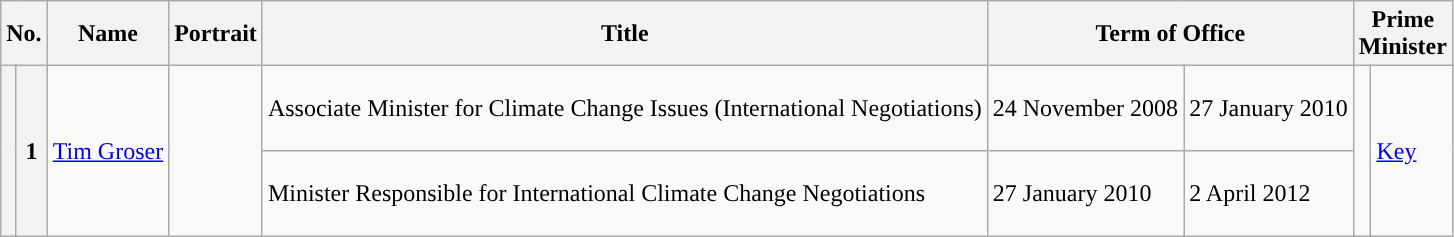<table class="wikitable">
<tr>
<th colspan="2">No.</th>
<th>Name</th>
<th>Portrait</th>
<th>Title</th>
<th colspan="2">Term of Office</th>
<th colspan="2">Prime<br>Minister</th>
</tr>
<tr>
<th height=50 style="border-bottom:solid 0 grey; background:"></th>
<th rowspan="2">1</th>
<td rowspan="2"><a href='#'>Tim Groser</a></td>
<td rowspan="2"></td>
<td>Associate Minister for Climate Change Issues (International Negotiations)</td>
<td>24 November 2008</td>
<td>27 January 2010</td>
<td rowspan="2" style="color:inherit;background:"></td>
<td rowspan="2"><a href='#'>Key</a></td>
</tr>
<tr>
<th height=50 style="border-top:solid 0 grey; background:"></th>
<td>Minister Responsible for International Climate Change Negotiations</td>
<td>27 January 2010</td>
<td>2 April 2012</td>
</tr>
</table>
